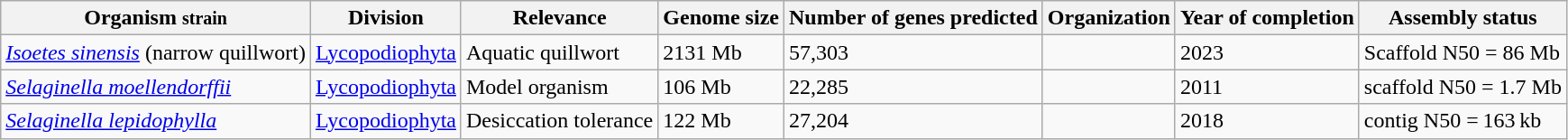<table class="wikitable sortable" style="border:1px solid #aaa;">
<tr>
<th>Organism <small>strain</small></th>
<th>Division</th>
<th>Relevance</th>
<th>Genome size</th>
<th>Number of genes predicted</th>
<th>Organization</th>
<th>Year of completion</th>
<th>Assembly status</th>
</tr>
<tr>
<td><em><a href='#'>Isoetes sinensis</a></em> (narrow quillwort)</td>
<td><a href='#'>Lycopodiophyta</a></td>
<td>Aquatic quillwort</td>
<td>2131 Mb</td>
<td>57,303</td>
<td></td>
<td>2023</td>
<td>Scaffold N50 = 86 Mb</td>
</tr>
<tr>
<td><em><a href='#'>Selaginella moellendorffii</a></em></td>
<td><a href='#'>Lycopodiophyta</a></td>
<td>Model organism</td>
<td>106 Mb</td>
<td>22,285</td>
<td></td>
<td>2011</td>
<td>scaffold N50 = 1.7 Mb</td>
</tr>
<tr>
<td><em><a href='#'>Selaginella lepidophylla</a></em></td>
<td><a href='#'>Lycopodiophyta</a></td>
<td>Desiccation tolerance</td>
<td>122 Mb</td>
<td>27,204</td>
<td></td>
<td>2018</td>
<td>contig N50 = 163 kb</td>
</tr>
</table>
